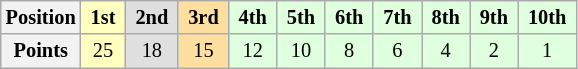<table class="wikitable" style="font-size:85%; text-align:center">
<tr>
<th>Position</th>
<td style="background:#FFFFBF;"> <strong>1st</strong> </td>
<td style="background:#DFDFDF;"> <strong>2nd</strong> </td>
<td style="background:#FFDF9F;"> <strong>3rd</strong> </td>
<td style="background:#DFFFDF;"> <strong>4th</strong> </td>
<td style="background:#DFFFDF;"> <strong>5th</strong> </td>
<td style="background:#DFFFDF;"> <strong>6th</strong> </td>
<td style="background:#DFFFDF;"> <strong>7th</strong> </td>
<td style="background:#DFFFDF;"> <strong>8th</strong> </td>
<td style="background:#DFFFDF;"> <strong>9th</strong> </td>
<td style="background:#DFFFDF;"> <strong>10th</strong> </td>
</tr>
<tr>
<th>Points</th>
<td style="background:#FFFFBF;">25</td>
<td style="background:#DFDFDF;">18</td>
<td style="background:#FFDF9F;">15</td>
<td style="background:#DFFFDF;">12</td>
<td style="background:#DFFFDF;">10</td>
<td style="background:#DFFFDF;">8</td>
<td style="background:#DFFFDF;">6</td>
<td style="background:#DFFFDF;">4</td>
<td style="background:#DFFFDF;">2</td>
<td style="background:#DFFFDF;">1</td>
</tr>
</table>
